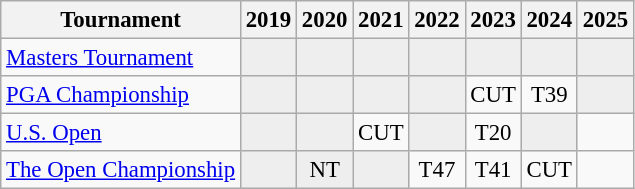<table class="wikitable" style="font-size:95%;text-align:center;">
<tr>
<th>Tournament</th>
<th>2019</th>
<th>2020</th>
<th>2021</th>
<th>2022</th>
<th>2023</th>
<th>2024</th>
<th>2025</th>
</tr>
<tr>
<td align=left><a href='#'>Masters Tournament</a></td>
<td style="background:#eeeeee;"></td>
<td style="background:#eeeeee;"></td>
<td style="background:#eeeeee;"></td>
<td style="background:#eeeeee;"></td>
<td style="background:#eeeeee;"></td>
<td style="background:#eeeeee;"></td>
<td style="background:#eeeeee;"></td>
</tr>
<tr>
<td align=left><a href='#'>PGA Championship</a></td>
<td style="background:#eeeeee;"></td>
<td style="background:#eeeeee;"></td>
<td style="background:#eeeeee;"></td>
<td style="background:#eeeeee;"></td>
<td>CUT</td>
<td>T39</td>
<td style="background:#eeeeee;"></td>
</tr>
<tr>
<td align=left><a href='#'>U.S. Open</a></td>
<td style="background:#eeeeee;"></td>
<td style="background:#eeeeee;"></td>
<td>CUT</td>
<td style="background:#eeeeee;"></td>
<td>T20</td>
<td style="background:#eeeeee;"></td>
<td></td>
</tr>
<tr>
<td align=left><a href='#'>The Open Championship</a></td>
<td style="background:#eeeeee;"></td>
<td style="background:#eeeeee;">NT</td>
<td style="background:#eeeeee;"></td>
<td>T47</td>
<td>T41</td>
<td>CUT</td>
<td></td>
</tr>
</table>
